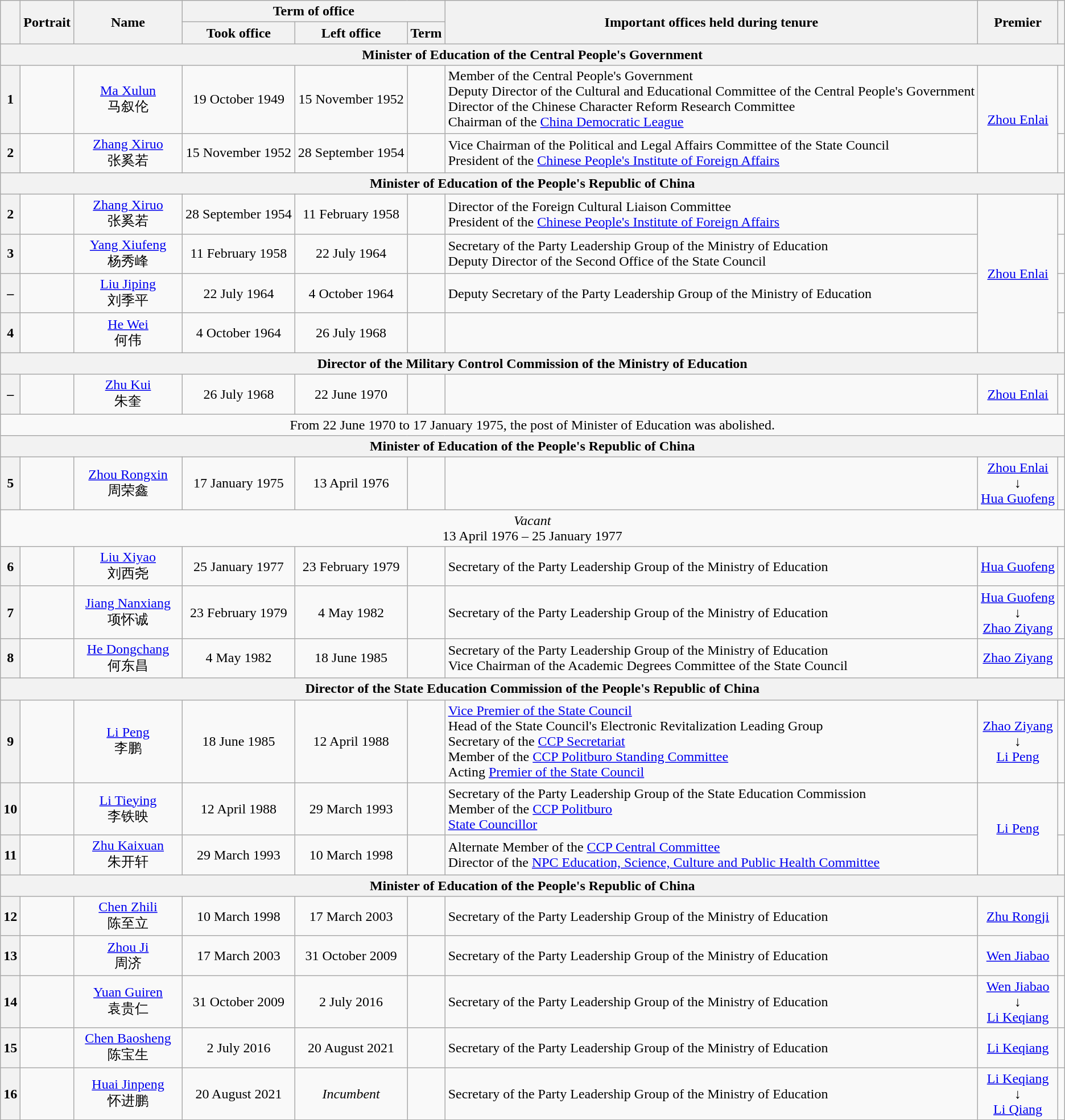<table class="wikitable" style="text-align:center">
<tr>
<th rowspan="2"></th>
<th rowspan="2">Portrait</th>
<th rowspan="2" width="120">Name<br></th>
<th colspan="3">Term of office</th>
<th rowspan="2">Important offices held during tenure</th>
<th rowspan="2">Premier</th>
<th rowspan="2"></th>
</tr>
<tr>
<th>Took office</th>
<th>Left office</th>
<th>Term</th>
</tr>
<tr>
<th colspan="9">Minister of Education of the Central People's Government</th>
</tr>
<tr>
<th>1</th>
<td></td>
<td><a href='#'>Ma Xulun</a><br>马叙伦<br></td>
<td>19 October 1949</td>
<td>15 November 1952</td>
<td></td>
<td align="left">Member of the Central People's Government<br>Deputy Director of the Cultural and Educational Committee of the Central People's Government<br>Director of the Chinese Character Reform Research Committee<br>Chairman of the <a href='#'>China Democratic League</a></td>
<td rowspan="2"><a href='#'>Zhou Enlai</a></td>
<td></td>
</tr>
<tr>
<th>2</th>
<td></td>
<td><a href='#'>Zhang Xiruo</a><br>张奚若<br></td>
<td>15 November 1952</td>
<td>28 September 1954</td>
<td></td>
<td align="left">Vice Chairman of the Political and Legal Affairs Committee of the State Council<br>President of the <a href='#'>Chinese People's Institute of Foreign Affairs</a></td>
<td></td>
</tr>
<tr>
<th colspan="9">Minister of Education of the People's Republic of China</th>
</tr>
<tr>
<th>2</th>
<td></td>
<td><a href='#'>Zhang Xiruo</a><br>张奚若<br></td>
<td>28 September 1954</td>
<td>11 February 1958</td>
<td></td>
<td align="left">Director of the Foreign Cultural Liaison Committee<br>President of the <a href='#'>Chinese People's Institute of Foreign Affairs</a></td>
<td rowspan="4"><a href='#'>Zhou Enlai</a></td>
<td></td>
</tr>
<tr>
<th>3</th>
<td></td>
<td><a href='#'>Yang Xiufeng</a><br>杨秀峰<br></td>
<td>11 February 1958</td>
<td>22 July 1964</td>
<td></td>
<td align="left">Secretary of the Party Leadership Group of the Ministry of Education<br>Deputy Director of the Second Office of the State Council</td>
<td></td>
</tr>
<tr>
<th>–</th>
<td></td>
<td><a href='#'>Liu Jiping</a><br>刘季平<br></td>
<td>22 July 1964</td>
<td>4 October 1964</td>
<td></td>
<td align="left">Deputy Secretary of the Party Leadership Group of the Ministry of Education</td>
<td></td>
</tr>
<tr>
<th>4</th>
<td></td>
<td><a href='#'>He Wei</a><br>何伟<br></td>
<td>4 October 1964</td>
<td>26 July 1968</td>
<td></td>
<td align="left"></td>
<td></td>
</tr>
<tr>
<th colspan="9">Director of the Military Control Commission of the Ministry of Education</th>
</tr>
<tr>
<th>–</th>
<td></td>
<td><a href='#'>Zhu Kui</a><br>朱奎<br></td>
<td>26 July 1968</td>
<td>22 June 1970</td>
<td></td>
<td align="left"></td>
<td><a href='#'>Zhou Enlai</a></td>
<td></td>
</tr>
<tr>
<td colspan="9">From 22 June 1970 to 17 January 1975, the post of Minister of Education was abolished.</td>
</tr>
<tr>
<th colspan="9">Minister of Education of the People's Republic of China</th>
</tr>
<tr>
<th>5</th>
<td></td>
<td><a href='#'>Zhou Rongxin</a><br>周荣鑫<br></td>
<td>17 January 1975</td>
<td>13 April 1976</td>
<td></td>
<td align="left"></td>
<td><a href='#'>Zhou Enlai</a><br>↓<br><a href='#'>Hua Guofeng</a></td>
<td></td>
</tr>
<tr>
<td colspan="9"><em>Vacant</em> <br> 13 April 1976 – 25 January 1977</td>
</tr>
<tr>
<th>6</th>
<td></td>
<td><a href='#'>Liu Xiyao</a><br>刘西尧<br></td>
<td>25 January 1977</td>
<td>23 February 1979</td>
<td></td>
<td align="left">Secretary of the Party Leadership Group of the Ministry of Education</td>
<td><a href='#'>Hua Guofeng</a></td>
<td></td>
</tr>
<tr>
<th>7</th>
<td></td>
<td><a href='#'>Jiang Nanxiang</a><br>项怀诚<br></td>
<td>23 February 1979</td>
<td>4 May 1982</td>
<td></td>
<td align="left">Secretary of the Party Leadership Group of the Ministry of Education</td>
<td><a href='#'>Hua Guofeng</a><br>↓<br><a href='#'>Zhao Ziyang</a></td>
<td></td>
</tr>
<tr>
<th>8</th>
<td></td>
<td><a href='#'>He Dongchang</a><br>何东昌<br></td>
<td>4 May 1982</td>
<td>18 June 1985</td>
<td></td>
<td align="left">Secretary of the Party Leadership Group of the Ministry of Education<br>Vice Chairman of the Academic Degrees Committee of the State Council</td>
<td><a href='#'>Zhao Ziyang</a></td>
<td></td>
</tr>
<tr>
<th colspan="9">Director of the State Education Commission of the People's Republic of China</th>
</tr>
<tr>
<th>9</th>
<td></td>
<td><a href='#'>Li Peng</a><br>李鹏<br></td>
<td>18 June 1985</td>
<td>12 April 1988</td>
<td></td>
<td align="left"><a href='#'>Vice Premier of the State Council</a><br>Head of the State Council's Electronic Revitalization Leading Group<br>Secretary of the <a href='#'>CCP Secretariat</a><br>Member of the <a href='#'>CCP Politburo Standing Committee</a><br>Acting <a href='#'>Premier of the State Council</a></td>
<td><a href='#'>Zhao Ziyang</a><br>↓<br><a href='#'>Li Peng</a></td>
<td></td>
</tr>
<tr>
<th>10</th>
<td></td>
<td><a href='#'>Li Tieying</a><br>李铁映<br></td>
<td>12 April 1988</td>
<td>29 March 1993</td>
<td></td>
<td align="left">Secretary of the Party Leadership Group of the State Education Commission<br>Member of the <a href='#'>CCP Politburo</a><br><a href='#'>State Councillor</a></td>
<td rowspan="2"><a href='#'>Li Peng</a></td>
<td></td>
</tr>
<tr>
<th>11</th>
<td></td>
<td><a href='#'>Zhu Kaixuan</a><br>朱开轩<br></td>
<td>29 March 1993</td>
<td>10 March 1998</td>
<td></td>
<td align="left">Alternate Member of the <a href='#'>CCP Central Committee</a><br>Director of the <a href='#'>NPC Education, Science, Culture and Public Health Committee</a></td>
<td></td>
</tr>
<tr>
<th colspan="9">Minister of Education of the People's Republic of China</th>
</tr>
<tr>
<th>12</th>
<td></td>
<td><a href='#'>Chen Zhili</a><br>陈至立<br></td>
<td>10 March 1998</td>
<td>17 March 2003</td>
<td></td>
<td align="left">Secretary of the Party Leadership Group of the Ministry of Education</td>
<td><a href='#'>Zhu Rongji</a></td>
<td></td>
</tr>
<tr>
<th>13</th>
<td></td>
<td><a href='#'>Zhou Ji</a><br>周济<br></td>
<td>17 March 2003</td>
<td>31 October 2009</td>
<td></td>
<td align="left">Secretary of the Party Leadership Group of the Ministry of Education</td>
<td><a href='#'>Wen Jiabao</a></td>
<td></td>
</tr>
<tr>
<th>14</th>
<td></td>
<td><a href='#'>Yuan Guiren</a><br>袁贵仁<br></td>
<td>31 October 2009</td>
<td>2 July 2016</td>
<td></td>
<td align="left">Secretary of the Party Leadership Group of the Ministry of Education</td>
<td><a href='#'>Wen Jiabao</a><br>↓<br><a href='#'>Li Keqiang</a></td>
<td></td>
</tr>
<tr>
<th>15</th>
<td></td>
<td><a href='#'>Chen Baosheng</a><br>陈宝生<br></td>
<td>2 July 2016</td>
<td>20 August 2021</td>
<td></td>
<td align="left">Secretary of the Party Leadership Group of the Ministry of Education</td>
<td><a href='#'>Li Keqiang</a></td>
<td></td>
</tr>
<tr>
<th>16</th>
<td></td>
<td><a href='#'>Huai Jinpeng</a><br>怀进鹏<br></td>
<td>20 August 2021</td>
<td><em>Incumbent</em></td>
<td></td>
<td align="left">Secretary of the Party Leadership Group of the Ministry of Education</td>
<td><a href='#'>Li Keqiang</a><br>↓<br><a href='#'>Li Qiang</a></td>
<td></td>
</tr>
</table>
